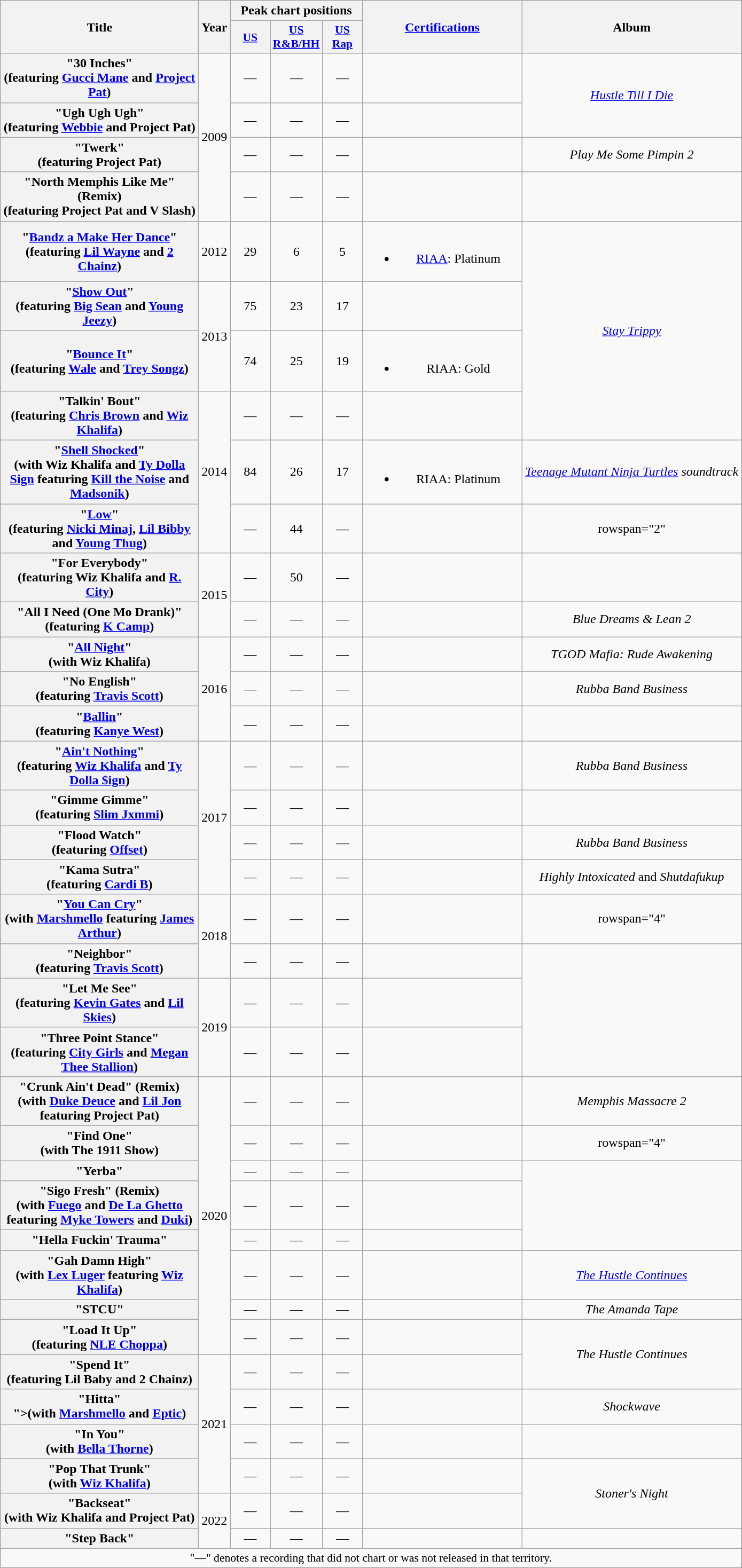<table class="wikitable plainrowheaders" style="text-align:center;">
<tr>
<th scope="col" rowspan="2" style="width:15em;">Title</th>
<th scope="col" rowspan="2">Year</th>
<th scope="col" colspan="3">Peak chart positions</th>
<th scope="col" rowspan="2" style="width:12em;"><a href='#'>Certifications</a></th>
<th scope="col" rowspan="2">Album</th>
</tr>
<tr>
<th scope="col" style="width:3em;font-size:90%;"><a href='#'>US</a><br></th>
<th scope="col" style="width:3em;font-size:90%;"><a href='#'>US R&B/HH</a><br></th>
<th scope="col" style="width:3em;font-size:90%;"><a href='#'>US Rap</a><br></th>
</tr>
<tr>
<th scope="row">"30 Inches"<br><span>(featuring <a href='#'>Gucci Mane</a> and <a href='#'>Project Pat</a>)</span></th>
<td rowspan="4">2009</td>
<td>—</td>
<td>—</td>
<td>—</td>
<td></td>
<td rowspan="2"><em><a href='#'>Hustle Till I Die</a></em></td>
</tr>
<tr>
<th scope="row">"Ugh Ugh Ugh"<br><span>(featuring <a href='#'>Webbie</a> and Project Pat)</span></th>
<td>—</td>
<td>—</td>
<td>—</td>
<td></td>
</tr>
<tr>
<th scope="row">"Twerk"<br><span>(featuring Project Pat)</span></th>
<td>—</td>
<td>—</td>
<td>—</td>
<td></td>
<td><em>Play Me Some Pimpin 2</em></td>
</tr>
<tr>
<th scope="row">"North Memphis Like Me" (Remix)<br><span>(featuring Project Pat and V Slash)</span></th>
<td>—</td>
<td>—</td>
<td>—</td>
<td></td>
<td></td>
</tr>
<tr>
<th scope="row">"<a href='#'>Bandz a Make Her Dance</a>"<br><span>(featuring <a href='#'>Lil Wayne</a> and <a href='#'>2 Chainz</a>)</span></th>
<td>2012</td>
<td>29</td>
<td>6</td>
<td>5</td>
<td><br><ul><li><a href='#'>RIAA</a>: Platinum</li></ul></td>
<td rowspan="4"><em><a href='#'>Stay Trippy</a></em></td>
</tr>
<tr>
<th scope="row">"<a href='#'>Show Out</a>"<br><span>(featuring <a href='#'>Big Sean</a> and <a href='#'>Young Jeezy</a>)</span></th>
<td rowspan="2">2013</td>
<td>75</td>
<td>23</td>
<td>17</td>
<td></td>
</tr>
<tr>
<th scope="row">"<a href='#'>Bounce It</a>"<br><span>(featuring <a href='#'>Wale</a> and <a href='#'>Trey Songz</a>)</span></th>
<td>74</td>
<td>25</td>
<td>19</td>
<td><br><ul><li>RIAA: Gold</li></ul></td>
</tr>
<tr>
<th scope="row">"Talkin' Bout"<br><span>(featuring <a href='#'>Chris Brown</a> and <a href='#'>Wiz Khalifa</a>)</span></th>
<td rowspan="3">2014</td>
<td>—</td>
<td>—</td>
<td>—</td>
<td></td>
</tr>
<tr>
<th scope="row">"<a href='#'>Shell Shocked</a>"<br><span>(with Wiz Khalifa and <a href='#'>Ty Dolla Sign</a> featuring <a href='#'>Kill the Noise</a> and <a href='#'>Madsonik</a>)</span></th>
<td>84</td>
<td>26</td>
<td>17</td>
<td><br><ul><li>RIAA: Platinum</li></ul></td>
<td><em><a href='#'>Teenage Mutant Ninja Turtles</a> soundtrack</em></td>
</tr>
<tr>
<th scope="row">"<a href='#'>Low</a>"<br><span>(featuring <a href='#'>Nicki Minaj</a>, <a href='#'>Lil Bibby</a> and <a href='#'>Young Thug</a>)</span></th>
<td>—</td>
<td>44</td>
<td>—</td>
<td></td>
<td>rowspan="2" </td>
</tr>
<tr>
<th scope="row">"For Everybody"<br><span>(featuring Wiz Khalifa and <a href='#'>R. City</a>)</span></th>
<td rowspan="2">2015</td>
<td>—</td>
<td>50</td>
<td>—</td>
<td></td>
</tr>
<tr>
<th scope="row">"All I Need (One Mo Drank)"<br><span>(featuring <a href='#'>K Camp</a>)</span></th>
<td>—</td>
<td>—</td>
<td>—</td>
<td></td>
<td><em>Blue Dreams & Lean 2</em></td>
</tr>
<tr>
<th scope="row">"<a href='#'>All Night</a>"<br><span>(with Wiz Khalifa)</span></th>
<td rowspan="3">2016</td>
<td>—</td>
<td>—</td>
<td>—</td>
<td></td>
<td><em>TGOD Mafia: Rude Awakening</em></td>
</tr>
<tr>
<th scope="row">"No English"<br><span>(featuring <a href='#'>Travis Scott</a>)</span></th>
<td>—</td>
<td>—</td>
<td>—</td>
<td></td>
<td><em>Rubba Band Business</em></td>
</tr>
<tr>
<th scope="row">"<a href='#'>Ballin</a>"<br><span>(featuring <a href='#'>Kanye West</a>)</span></th>
<td>—</td>
<td>—</td>
<td>—</td>
<td></td>
<td></td>
</tr>
<tr>
<th scope="row">"<a href='#'>Ain't Nothing</a>"<br><span>(featuring <a href='#'>Wiz Khalifa</a> and <a href='#'>Ty Dolla $ign</a>)</span></th>
<td rowspan="4">2017</td>
<td>—</td>
<td>—</td>
<td>—</td>
<td></td>
<td><em>Rubba Band Business</em></td>
</tr>
<tr>
<th scope="row">"Gimme Gimme"<br><span>(featuring <a href='#'>Slim Jxmmi</a>)</span></th>
<td>—</td>
<td>—</td>
<td>—</td>
<td></td>
<td></td>
</tr>
<tr>
<th scope="row">"Flood Watch"<br><span>(featuring <a href='#'>Offset</a>)</span></th>
<td>—</td>
<td>—</td>
<td>—</td>
<td></td>
<td><em>Rubba Band Business</em></td>
</tr>
<tr>
<th scope="row">"Kama Sutra"<br><span>(featuring <a href='#'>Cardi B</a>)</span></th>
<td>—</td>
<td>—</td>
<td>—</td>
<td></td>
<td><em>Highly Intoxicated</em> and <em>Shutdafukup</em></td>
</tr>
<tr>
<th scope="row">"<a href='#'>You Can Cry</a>"<br><span>(with <a href='#'>Marshmello</a> featuring <a href='#'>James Arthur</a>)</span></th>
<td rowspan="2">2018</td>
<td>—</td>
<td>—</td>
<td>—</td>
<td></td>
<td>rowspan="4" </td>
</tr>
<tr>
<th scope="row">"Neighbor"<br><span>(featuring <a href='#'>Travis Scott</a>)</span></th>
<td>—</td>
<td>—</td>
<td>—</td>
<td></td>
</tr>
<tr>
<th scope="row">"Let Me See"<br><span>(featuring <a href='#'>Kevin Gates</a> and <a href='#'>Lil Skies</a>)</span></th>
<td rowspan="2">2019</td>
<td>—</td>
<td>—</td>
<td>—</td>
<td></td>
</tr>
<tr>
<th scope="row">"Three Point Stance"<br><span>(featuring <a href='#'>City Girls</a> and <a href='#'>Megan Thee Stallion</a>)</span></th>
<td>—</td>
<td>—</td>
<td>—</td>
<td></td>
</tr>
<tr>
<th scope="row">"Crunk Ain't Dead" (Remix)<br><span>(with <a href='#'>Duke Deuce</a> and <a href='#'>Lil Jon</a> featuring Project Pat)</span></th>
<td rowspan="8">2020</td>
<td>—</td>
<td>—</td>
<td>—</td>
<td></td>
<td><em>Memphis Massacre 2</em></td>
</tr>
<tr>
<th scope="row">"Find One"<br><span>(with The 1911 Show)</span></th>
<td>—</td>
<td>—</td>
<td>—</td>
<td></td>
<td>rowspan="4" </td>
</tr>
<tr>
<th scope="row">"Yerba"<br></th>
<td>—</td>
<td>—</td>
<td>—</td>
<td></td>
</tr>
<tr>
<th scope="row">"Sigo Fresh" (Remix)<br><span>(with <a href='#'>Fuego</a> and <a href='#'>De La Ghetto</a> featuring <a href='#'>Myke Towers</a> and <a href='#'>Duki</a>)</span></th>
<td>—</td>
<td>—</td>
<td>—</td>
<td></td>
</tr>
<tr>
<th scope="row">"Hella Fuckin' Trauma"</th>
<td>—</td>
<td>—</td>
<td>—</td>
<td></td>
</tr>
<tr>
<th scope="row">"Gah Damn High"<br><span>(with <a href='#'>Lex Luger</a> featuring <a href='#'>Wiz Khalifa</a>)</span></th>
<td>—</td>
<td>—</td>
<td>—</td>
<td></td>
<td><em><a href='#'>The Hustle Continues</a></em></td>
</tr>
<tr>
<th scope="row">"STCU"<br></th>
<td>—</td>
<td>—</td>
<td>—</td>
<td></td>
<td><em>The Amanda Tape</em></td>
</tr>
<tr>
<th scope="row">"Load It Up"<br><span>(featuring <a href='#'>NLE Choppa</a>)</span></th>
<td>—</td>
<td>—</td>
<td>—</td>
<td></td>
<td rowspan="2"><em>The Hustle Continues</em></td>
</tr>
<tr>
<th scope="row">"Spend It"<br><span>(featuring Lil Baby and 2 Chainz)</span></th>
<td rowspan="4">2021</td>
<td>—</td>
<td>—</td>
<td>—</td>
<td></td>
</tr>
<tr>
<th scope="row">"Hitta"<br><span>">(with <a href='#'>Marshmello</a> and <a href='#'>Eptic</a>)</span></th>
<td>—</td>
<td>—</td>
<td>—</td>
<td></td>
<td><em>Shockwave</em></td>
</tr>
<tr>
<th scope="row">"In You"<br><span>(with <a href='#'>Bella Thorne</a>)</span></th>
<td>—</td>
<td>—</td>
<td>—</td>
<td></td>
<td></td>
</tr>
<tr>
<th scope="row">"Pop That Trunk"<br><span>(with <a href='#'>Wiz Khalifa</a>)</span></th>
<td>—</td>
<td>—</td>
<td>—</td>
<td></td>
<td rowspan="2"><em>Stoner's Night</em></td>
</tr>
<tr>
<th scope="row">"Backseat"<br><span>(with Wiz Khalifa and Project Pat)</span></th>
<td rowspan="2">2022</td>
<td>—</td>
<td>—</td>
<td>—</td>
<td></td>
</tr>
<tr>
<th scope="row">"Step Back"<br></th>
<td>—</td>
<td>—</td>
<td>—</td>
<td></td>
<td></td>
</tr>
<tr>
<td colspan="14" style="font-size:90%">"—" denotes a recording that did not chart or was not released in that territory.</td>
</tr>
</table>
